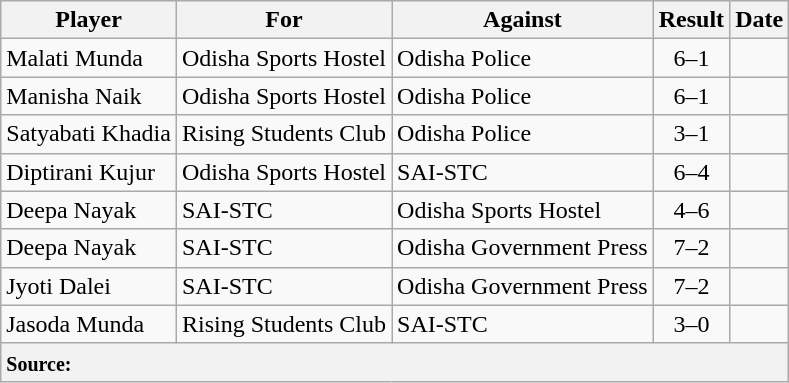<table class="wikitable">
<tr>
<th>Player</th>
<th>For</th>
<th>Against</th>
<th>Result</th>
<th>Date</th>
</tr>
<tr>
<td> Malati Munda</td>
<td>Odisha Sports Hostel</td>
<td>Odisha Police</td>
<td align="center">6–1</td>
<td></td>
</tr>
<tr>
<td> Manisha Naik</td>
<td>Odisha Sports Hostel</td>
<td>Odisha Police</td>
<td align="center">6–1</td>
<td></td>
</tr>
<tr>
<td> Satyabati Khadia</td>
<td>Rising Students Club</td>
<td>Odisha Police</td>
<td align="center">3–1</td>
<td></td>
</tr>
<tr>
<td> Diptirani Kujur</td>
<td>Odisha Sports Hostel</td>
<td>SAI-STC</td>
<td align="center">6–4</td>
<td></td>
</tr>
<tr>
<td> Deepa Nayak</td>
<td>SAI-STC</td>
<td>Odisha Sports Hostel</td>
<td align="center">4–6</td>
<td></td>
</tr>
<tr>
<td> Deepa Nayak</td>
<td>SAI-STC</td>
<td>Odisha Government Press</td>
<td align="center">7–2</td>
<td></td>
</tr>
<tr>
<td> Jyoti Dalei</td>
<td>SAI-STC</td>
<td>Odisha Government Press</td>
<td align="center">7–2</td>
<td></td>
</tr>
<tr>
<td> Jasoda Munda</td>
<td>Rising Students Club</td>
<td>SAI-STC</td>
<td align="center">3–0</td>
<td></td>
</tr>
<tr>
<th colspan="5" style="text-align:left;"><small>Source: </small></th>
</tr>
</table>
